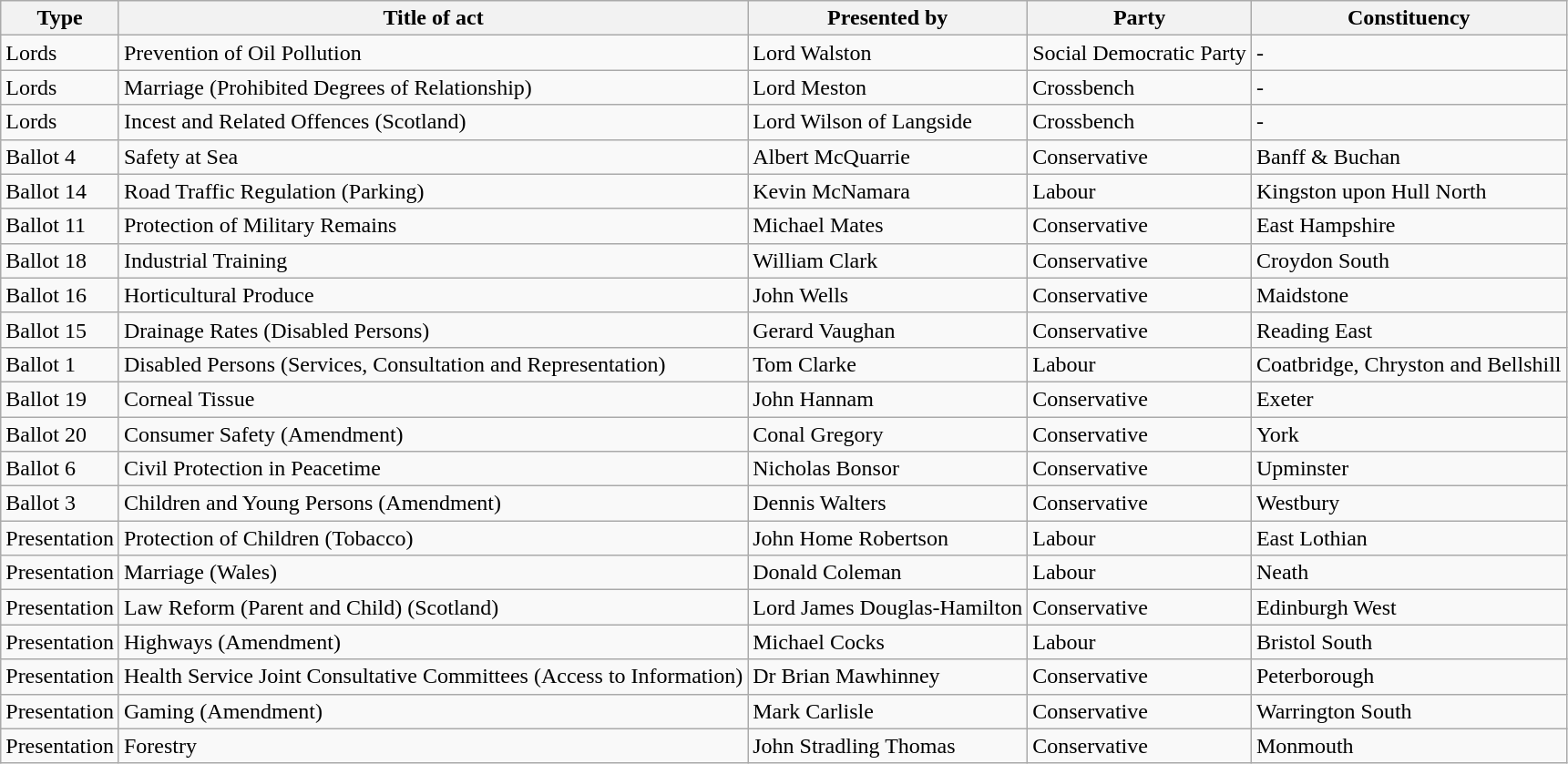<table class="wikitable">
<tr>
<th>Type</th>
<th>Title of act</th>
<th>Presented by</th>
<th>Party</th>
<th>Constituency</th>
</tr>
<tr |->
<td>Lords</td>
<td>Prevention of Oil Pollution</td>
<td>Lord Walston</td>
<td>Social Democratic Party</td>
<td>-</td>
</tr>
<tr>
<td>Lords</td>
<td>Marriage (Prohibited Degrees of Relationship)</td>
<td>Lord Meston</td>
<td>Crossbench</td>
<td>-</td>
</tr>
<tr>
<td>Lords</td>
<td>Incest and Related Offences (Scotland)</td>
<td>Lord Wilson of Langside</td>
<td>Crossbench</td>
<td>-</td>
</tr>
<tr>
<td>Ballot 4</td>
<td>Safety at Sea</td>
<td>Albert McQuarrie</td>
<td>Conservative</td>
<td>Banff & Buchan</td>
</tr>
<tr>
<td>Ballot 14</td>
<td>Road Traffic Regulation (Parking)</td>
<td>Kevin McNamara</td>
<td>Labour</td>
<td>Kingston upon Hull North</td>
</tr>
<tr>
<td>Ballot 11</td>
<td>Protection of Military Remains</td>
<td>Michael Mates</td>
<td>Conservative</td>
<td>East Hampshire</td>
</tr>
<tr>
<td>Ballot 18</td>
<td>Industrial Training</td>
<td>William Clark</td>
<td>Conservative</td>
<td>Croydon South</td>
</tr>
<tr>
<td>Ballot 16</td>
<td>Horticultural Produce</td>
<td>John Wells</td>
<td>Conservative</td>
<td>Maidstone</td>
</tr>
<tr>
<td>Ballot 15</td>
<td>Drainage Rates (Disabled Persons)</td>
<td>Gerard Vaughan</td>
<td>Conservative</td>
<td>Reading East</td>
</tr>
<tr>
<td>Ballot 1</td>
<td>Disabled Persons (Services, Consultation and Representation)</td>
<td>Tom Clarke</td>
<td>Labour</td>
<td>Coatbridge, Chryston and Bellshill</td>
</tr>
<tr>
<td>Ballot 19</td>
<td>Corneal Tissue</td>
<td>John Hannam</td>
<td>Conservative</td>
<td>Exeter</td>
</tr>
<tr>
<td>Ballot 20</td>
<td>Consumer Safety (Amendment)</td>
<td>Conal Gregory</td>
<td>Conservative</td>
<td>York</td>
</tr>
<tr>
<td>Ballot 6</td>
<td>Civil Protection in Peacetime</td>
<td>Nicholas Bonsor</td>
<td>Conservative</td>
<td>Upminster</td>
</tr>
<tr>
<td>Ballot 3</td>
<td>Children and Young Persons (Amendment)</td>
<td>Dennis Walters</td>
<td>Conservative</td>
<td>Westbury</td>
</tr>
<tr>
<td>Presentation</td>
<td>Protection of Children (Tobacco)</td>
<td>John Home Robertson</td>
<td>Labour</td>
<td>East Lothian</td>
</tr>
<tr>
<td>Presentation</td>
<td>Marriage (Wales)</td>
<td>Donald Coleman</td>
<td>Labour</td>
<td>Neath</td>
</tr>
<tr>
<td>Presentation</td>
<td>Law Reform (Parent and Child) (Scotland)</td>
<td>Lord James Douglas-Hamilton</td>
<td>Conservative</td>
<td>Edinburgh West</td>
</tr>
<tr>
<td>Presentation</td>
<td>Highways (Amendment)</td>
<td>Michael Cocks</td>
<td>Labour</td>
<td>Bristol South</td>
</tr>
<tr>
<td>Presentation</td>
<td>Health Service Joint Consultative Committees (Access to Information)</td>
<td>Dr Brian Mawhinney</td>
<td>Conservative</td>
<td>Peterborough</td>
</tr>
<tr>
<td>Presentation</td>
<td>Gaming (Amendment)</td>
<td>Mark Carlisle</td>
<td>Conservative</td>
<td>Warrington South</td>
</tr>
<tr>
<td>Presentation</td>
<td>Forestry</td>
<td>John Stradling Thomas</td>
<td>Conservative</td>
<td>Monmouth</td>
</tr>
</table>
